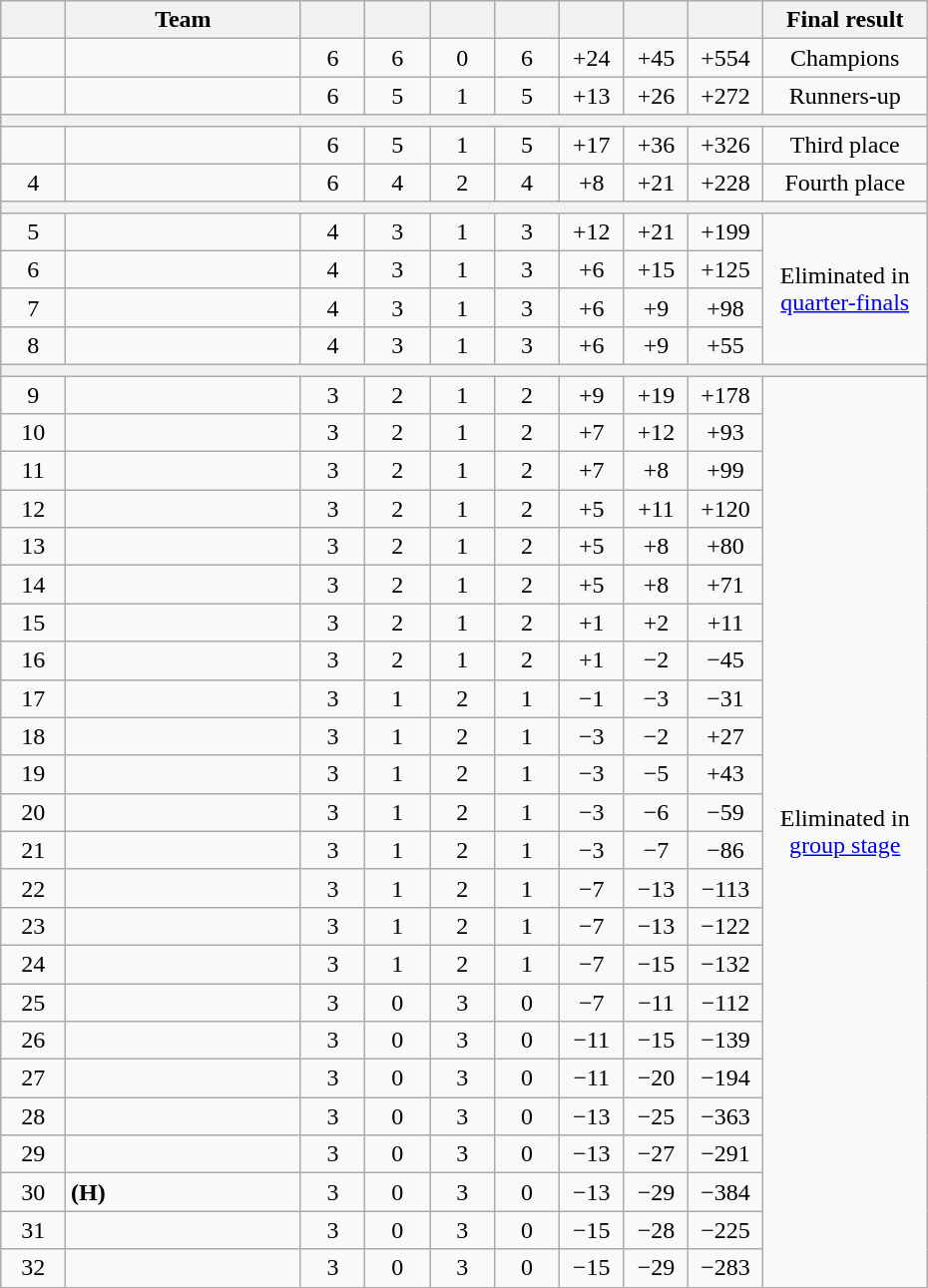<table class=wikitable style="text-align:center;" width=620>
<tr>
<th width=5.5%></th>
<th width=20%>Team</th>
<th width=5.5%></th>
<th width=5.5%></th>
<th width=5.5%></th>
<th width=5.5%></th>
<th width=5.5%></th>
<th width=5.5%></th>
<th width=5.5%></th>
<th width=14%>Final result</th>
</tr>
<tr>
<td></td>
<td align="left"></td>
<td>6</td>
<td>6</td>
<td>0</td>
<td>6</td>
<td>+24</td>
<td>+45</td>
<td>+554</td>
<td>Champions</td>
</tr>
<tr>
<td></td>
<td align="left"></td>
<td>6</td>
<td>5</td>
<td>1</td>
<td>5</td>
<td>+13</td>
<td>+26</td>
<td>+272</td>
<td>Runners-up</td>
</tr>
<tr>
<th colspan="10"></th>
</tr>
<tr>
<td></td>
<td align="left"></td>
<td>6</td>
<td>5</td>
<td>1</td>
<td>5</td>
<td>+17</td>
<td>+36</td>
<td>+326</td>
<td>Third place</td>
</tr>
<tr>
<td>4</td>
<td align="left"></td>
<td>6</td>
<td>4</td>
<td>2</td>
<td>4</td>
<td>+8</td>
<td>+21</td>
<td>+228</td>
<td>Fourth place</td>
</tr>
<tr>
<th colspan="10"></th>
</tr>
<tr>
<td>5</td>
<td align="left"></td>
<td>4</td>
<td>3</td>
<td>1</td>
<td>3</td>
<td>+12</td>
<td>+21</td>
<td>+199</td>
<td rowspan="4">Eliminated in <a href='#'>quarter-finals</a></td>
</tr>
<tr>
<td>6</td>
<td align="left"></td>
<td>4</td>
<td>3</td>
<td>1</td>
<td>3</td>
<td>+6</td>
<td>+15</td>
<td>+125</td>
</tr>
<tr>
<td>7</td>
<td align="left"></td>
<td>4</td>
<td>3</td>
<td>1</td>
<td>3</td>
<td>+6</td>
<td>+9</td>
<td>+98</td>
</tr>
<tr>
<td>8</td>
<td align="left"></td>
<td>4</td>
<td>3</td>
<td>1</td>
<td>3</td>
<td>+6</td>
<td>+9</td>
<td>+55</td>
</tr>
<tr>
<th colspan="10"></th>
</tr>
<tr>
<td>9</td>
<td align="left"></td>
<td>3</td>
<td>2</td>
<td>1</td>
<td>2</td>
<td>+9</td>
<td>+19</td>
<td>+178</td>
<td rowspan="24">Eliminated in <a href='#'>group stage</a></td>
</tr>
<tr>
<td>10</td>
<td align="left"></td>
<td>3</td>
<td>2</td>
<td>1</td>
<td>2</td>
<td>+7</td>
<td>+12</td>
<td>+93</td>
</tr>
<tr>
<td>11</td>
<td align="left"></td>
<td>3</td>
<td>2</td>
<td>1</td>
<td>2</td>
<td>+7</td>
<td>+8</td>
<td>+99</td>
</tr>
<tr>
<td>12</td>
<td align="left"></td>
<td>3</td>
<td>2</td>
<td>1</td>
<td>2</td>
<td>+5</td>
<td>+11</td>
<td>+120</td>
</tr>
<tr>
<td>13</td>
<td align="left"></td>
<td>3</td>
<td>2</td>
<td>1</td>
<td>2</td>
<td>+5</td>
<td>+8</td>
<td>+80</td>
</tr>
<tr>
<td>14</td>
<td align="left"></td>
<td>3</td>
<td>2</td>
<td>1</td>
<td>2</td>
<td>+5</td>
<td>+8</td>
<td>+71</td>
</tr>
<tr>
<td>15</td>
<td align="left"></td>
<td>3</td>
<td>2</td>
<td>1</td>
<td>2</td>
<td>+1</td>
<td>+2</td>
<td>+11</td>
</tr>
<tr>
<td>16</td>
<td align="left"></td>
<td>3</td>
<td>2</td>
<td>1</td>
<td>2</td>
<td>+1</td>
<td>−2</td>
<td>−45</td>
</tr>
<tr>
<td>17</td>
<td align="left"></td>
<td>3</td>
<td>1</td>
<td>2</td>
<td>1</td>
<td>−1</td>
<td>−3</td>
<td>−31</td>
</tr>
<tr>
<td>18</td>
<td align="left"></td>
<td>3</td>
<td>1</td>
<td>2</td>
<td>1</td>
<td>−3</td>
<td>−2</td>
<td>+27</td>
</tr>
<tr>
<td>19</td>
<td align="left"></td>
<td>3</td>
<td>1</td>
<td>2</td>
<td>1</td>
<td>−3</td>
<td>−5</td>
<td>+43</td>
</tr>
<tr>
<td>20</td>
<td align="left"></td>
<td>3</td>
<td>1</td>
<td>2</td>
<td>1</td>
<td>−3</td>
<td>−6</td>
<td>−59</td>
</tr>
<tr>
<td>21</td>
<td align="left"></td>
<td>3</td>
<td>1</td>
<td>2</td>
<td>1</td>
<td>−3</td>
<td>−7</td>
<td>−86</td>
</tr>
<tr>
<td>22</td>
<td align="left"></td>
<td>3</td>
<td>1</td>
<td>2</td>
<td>1</td>
<td>−7</td>
<td>−13</td>
<td>−113</td>
</tr>
<tr>
<td>23</td>
<td align="left"></td>
<td>3</td>
<td>1</td>
<td>2</td>
<td>1</td>
<td>−7</td>
<td>−13</td>
<td>−122</td>
</tr>
<tr>
<td>24</td>
<td align="left"></td>
<td>3</td>
<td>1</td>
<td>2</td>
<td>1</td>
<td>−7</td>
<td>−15</td>
<td>−132</td>
</tr>
<tr>
<td>25</td>
<td align="left"></td>
<td>3</td>
<td>0</td>
<td>3</td>
<td>0</td>
<td>−7</td>
<td>−11</td>
<td>−112</td>
</tr>
<tr>
<td>26</td>
<td align="left"></td>
<td>3</td>
<td>0</td>
<td>3</td>
<td>0</td>
<td>−11</td>
<td>−15</td>
<td>−139</td>
</tr>
<tr>
<td>27</td>
<td align="left"></td>
<td>3</td>
<td>0</td>
<td>3</td>
<td>0</td>
<td>−11</td>
<td>−20</td>
<td>−194</td>
</tr>
<tr>
<td>28</td>
<td align="left"></td>
<td>3</td>
<td>0</td>
<td>3</td>
<td>0</td>
<td>−13</td>
<td>−25</td>
<td>−363</td>
</tr>
<tr>
<td>29</td>
<td align="left"></td>
<td>3</td>
<td>0</td>
<td>3</td>
<td>0</td>
<td>−13</td>
<td>−27</td>
<td>−291</td>
</tr>
<tr>
<td>30</td>
<td align="left"> <strong>(H)</strong></td>
<td>3</td>
<td>0</td>
<td>3</td>
<td>0</td>
<td>−13</td>
<td>−29</td>
<td>−384</td>
</tr>
<tr>
<td>31</td>
<td align="left"></td>
<td>3</td>
<td>0</td>
<td>3</td>
<td>0</td>
<td>−15</td>
<td>−28</td>
<td>−225</td>
</tr>
<tr>
<td>32</td>
<td align="left"></td>
<td>3</td>
<td>0</td>
<td>3</td>
<td>0</td>
<td>−15</td>
<td>−29</td>
<td>−283</td>
</tr>
</table>
